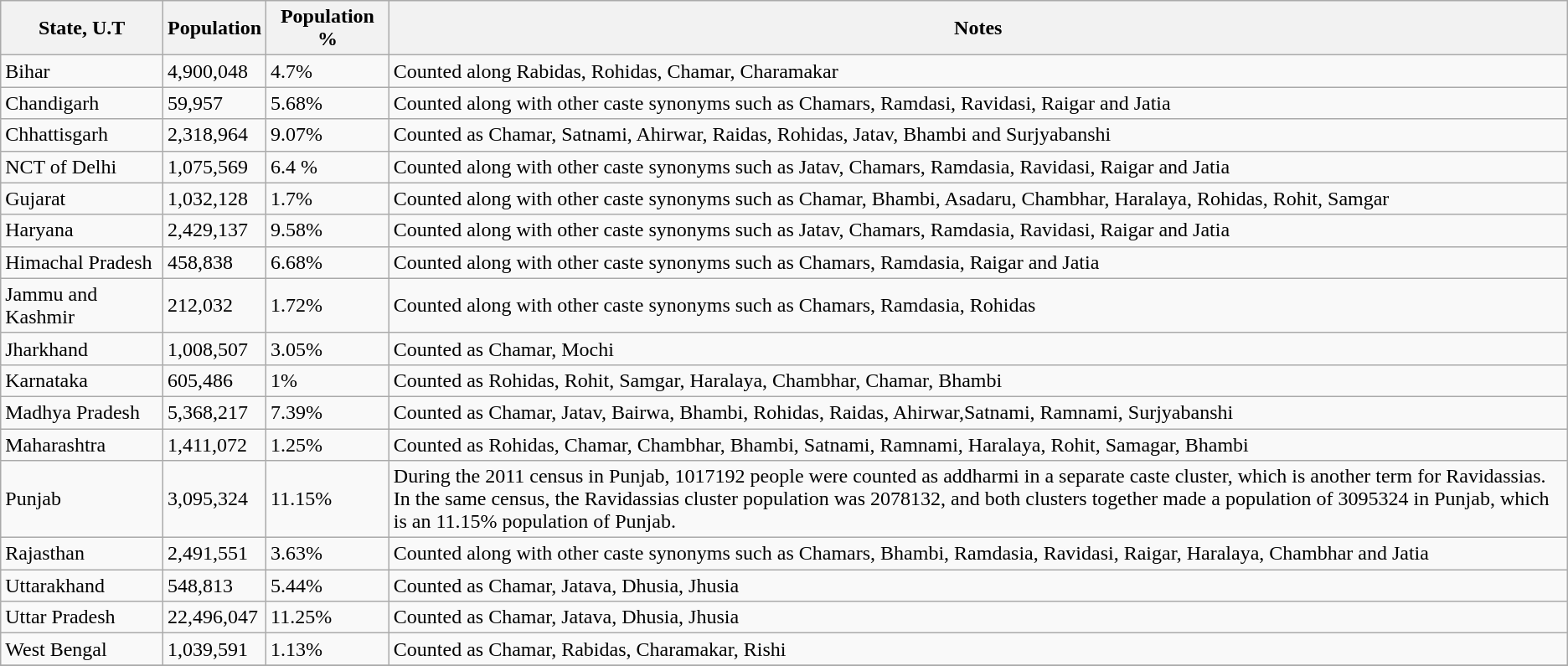<table class="wikitable sortable">
<tr>
<th>State, U.T</th>
<th>Population</th>
<th>Population %</th>
<th>Notes</th>
</tr>
<tr>
<td>Bihar</td>
<td>4,900,048</td>
<td>4.7%</td>
<td>Counted along Rabidas, Rohidas, Chamar, Charamakar</td>
</tr>
<tr>
<td>Chandigarh</td>
<td>59,957</td>
<td>5.68%</td>
<td>Counted along with other caste synonyms such as Chamars, Ramdasi, Ravidasi, Raigar and Jatia</td>
</tr>
<tr>
<td>Chhattisgarh</td>
<td>2,318,964</td>
<td>9.07%</td>
<td>Counted as Chamar, Satnami, Ahirwar, Raidas, Rohidas, Jatav, Bhambi and Surjyabanshi</td>
</tr>
<tr>
<td>NCT of Delhi</td>
<td>1,075,569</td>
<td>6.4 %</td>
<td>Counted along with other caste synonyms such as Jatav, Chamars, Ramdasia, Ravidasi, Raigar and Jatia</td>
</tr>
<tr>
<td>Gujarat</td>
<td>1,032,128</td>
<td>1.7%</td>
<td>Counted along with other caste synonyms such as Chamar, Bhambi, Asadaru, Chambhar, Haralaya, Rohidas, Rohit, Samgar</td>
</tr>
<tr>
<td>Haryana</td>
<td>2,429,137</td>
<td>9.58%</td>
<td>Counted along with other caste synonyms such as Jatav, Chamars, Ramdasia, Ravidasi, Raigar and Jatia</td>
</tr>
<tr>
<td>Himachal Pradesh</td>
<td>458,838</td>
<td>6.68%</td>
<td>Counted along with other caste synonyms such as Chamars, Ramdasia, Raigar and Jatia</td>
</tr>
<tr>
<td>Jammu and Kashmir</td>
<td>212,032</td>
<td>1.72%</td>
<td>Counted along with other caste synonyms such as Chamars, Ramdasia, Rohidas</td>
</tr>
<tr>
<td>Jharkhand</td>
<td>1,008,507</td>
<td>3.05%</td>
<td>Counted as Chamar, Mochi</td>
</tr>
<tr>
<td>Karnataka</td>
<td>605,486</td>
<td>1%</td>
<td>Counted as Rohidas, Rohit, Samgar, Haralaya, Chambhar, Chamar, Bhambi</td>
</tr>
<tr>
<td>Madhya Pradesh</td>
<td>5,368,217</td>
<td>7.39%</td>
<td>Counted as Chamar, Jatav, Bairwa, Bhambi, Rohidas, Raidas, Ahirwar,Satnami, Ramnami, Surjyabanshi</td>
</tr>
<tr>
<td>Maharashtra</td>
<td>1,411,072</td>
<td>1.25%</td>
<td>Counted as Rohidas, Chamar, Chambhar, Bhambi, Satnami, Ramnami, Haralaya, Rohit, Samagar, Bhambi</td>
</tr>
<tr>
<td>Punjab</td>
<td>3,095,324</td>
<td>11.15%</td>
<td>During the 2011 census in Punjab, 1017192 people were counted as addharmi in a separate caste cluster, which is another term for Ravidassias.<br>In the same census, the Ravidassias cluster population was 2078132, and both clusters together made a population of 3095324 in Punjab, which is an 11.15% population of Punjab.</td>
</tr>
<tr>
<td>Rajasthan</td>
<td>2,491,551</td>
<td>3.63%</td>
<td>Counted along with other caste synonyms such as Chamars, Bhambi, Ramdasia, Ravidasi, Raigar, Haralaya, Chambhar and Jatia</td>
</tr>
<tr>
<td>Uttarakhand</td>
<td>548,813</td>
<td>5.44%</td>
<td>Counted as Chamar, Jatava, Dhusia, Jhusia</td>
</tr>
<tr>
<td>Uttar Pradesh</td>
<td>22,496,047</td>
<td>11.25%</td>
<td>Counted as Chamar, Jatava, Dhusia, Jhusia</td>
</tr>
<tr>
<td>West Bengal</td>
<td>1,039,591</td>
<td>1.13%</td>
<td>Counted as Chamar, Rabidas, Charamakar, Rishi</td>
</tr>
<tr>
</tr>
</table>
